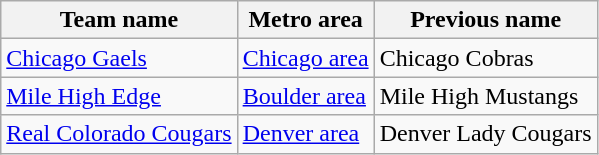<table class="wikitable">
<tr>
<th scope="col">Team name</th>
<th scope="col">Metro area</th>
<th scope="col">Previous name</th>
</tr>
<tr>
<td> <a href='#'>Chicago Gaels</a></td>
<td><a href='#'>Chicago area</a></td>
<td>Chicago Cobras</td>
</tr>
<tr>
<td> <a href='#'>Mile High Edge</a></td>
<td><a href='#'>Boulder area</a></td>
<td>Mile High Mustangs</td>
</tr>
<tr>
<td> <a href='#'>Real Colorado Cougars</a></td>
<td><a href='#'>Denver area</a></td>
<td>Denver Lady Cougars</td>
</tr>
</table>
